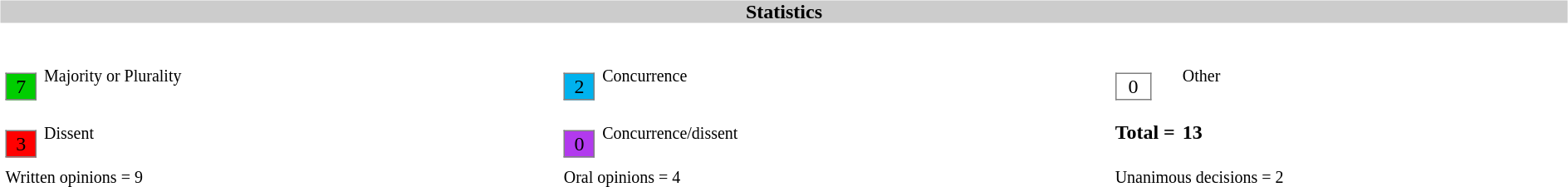<table width=100%>
<tr>
<td><br><table width=100% align=center cellpadding=0 cellspacing=0>
<tr>
<th bgcolor=#CCCCCC>Statistics</th>
</tr>
<tr>
<td><br><table width=100% cellpadding="2" cellspacing="2" border="0"width=25px>
<tr>
<td><br><table border="1" style="border-collapse:collapse;">
<tr>
<td align=center bgcolor=#00CD00 width=25px>7</td>
</tr>
</table>
</td>
<td><small>Majority or Plurality</small></td>
<td width=25px><br><table border="1" style="border-collapse:collapse;">
<tr>
<td align=center width=25px bgcolor=#00B2EE>2</td>
</tr>
</table>
</td>
<td><small>Concurrence</small></td>
<td width=25px><br><table border="1" style="border-collapse:collapse;">
<tr>
<td align=center width=25px bgcolor=white>0</td>
</tr>
</table>
</td>
<td><small>Other</small></td>
</tr>
<tr>
<td width=25px><br><table border="1" style="border-collapse:collapse;">
<tr>
<td align=center width=25px bgcolor=red>3</td>
</tr>
</table>
</td>
<td><small>Dissent</small></td>
<td width=25px><br><table border="1" style="border-collapse:collapse;">
<tr>
<td align=center width=25px bgcolor=#B23AEE>0</td>
</tr>
</table>
</td>
<td><small>Concurrence/dissent</small></td>
<td white-space: nowrap><strong>Total = </strong></td>
<td><strong>13</strong></td>
</tr>
<tr>
<td colspan=2><small>Written opinions = 9</small></td>
<td colspan=2><small>Oral opinions = 4</small></td>
<td colspan=2><small> Unanimous decisions = 2</small></td>
</tr>
</table>
</td>
</tr>
</table>
</td>
</tr>
</table>
